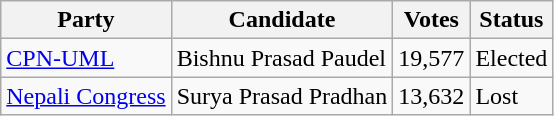<table class="wikitable">
<tr>
<th>Party</th>
<th>Candidate</th>
<th>Votes</th>
<th>Status</th>
</tr>
<tr>
<td><a href='#'>CPN-UML</a></td>
<td>Bishnu Prasad Paudel</td>
<td>19,577</td>
<td>Elected</td>
</tr>
<tr>
<td><a href='#'>Nepali Congress</a></td>
<td>Surya Prasad Pradhan</td>
<td>13,632</td>
<td>Lost</td>
</tr>
</table>
